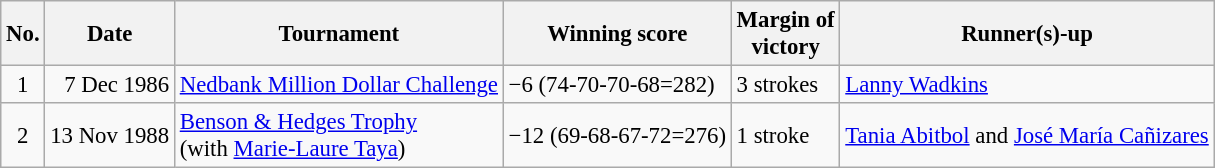<table class="wikitable" style="font-size:95%;">
<tr>
<th>No.</th>
<th>Date</th>
<th>Tournament</th>
<th>Winning score</th>
<th>Margin of<br>victory</th>
<th>Runner(s)-up</th>
</tr>
<tr>
<td align=center>1</td>
<td align=right>7 Dec 1986</td>
<td><a href='#'>Nedbank Million Dollar Challenge</a></td>
<td>−6 (74-70-70-68=282)</td>
<td>3 strokes</td>
<td> <a href='#'>Lanny Wadkins</a></td>
</tr>
<tr>
<td align=center>2</td>
<td align=right>13 Nov 1988</td>
<td><a href='#'>Benson & Hedges Trophy</a><br>(with  <a href='#'>Marie-Laure Taya</a>)</td>
<td>−12 (69-68-67-72=276)</td>
<td>1 stroke</td>
<td> <a href='#'>Tania Abitbol</a> and  <a href='#'>José María Cañizares</a></td>
</tr>
</table>
